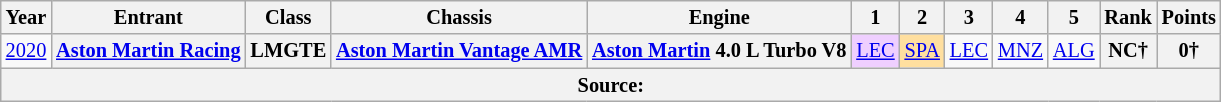<table class="wikitable" style="text-align:center; font-size:85%">
<tr>
<th>Year</th>
<th>Entrant</th>
<th>Class</th>
<th>Chassis</th>
<th>Engine</th>
<th>1</th>
<th>2</th>
<th>3</th>
<th>4</th>
<th>5</th>
<th>Rank</th>
<th>Points</th>
</tr>
<tr>
<td><a href='#'>2020</a></td>
<th nowrap><a href='#'>Aston Martin Racing</a></th>
<th>LMGTE</th>
<th nowrap><a href='#'>Aston Martin Vantage AMR</a></th>
<th nowrap><a href='#'>Aston Martin</a> 4.0 L Turbo V8</th>
<td style="background:#EFCFFF;"><a href='#'>LEC</a><br></td>
<td style="background:#FFDF9F;"><a href='#'>SPA</a><br></td>
<td><a href='#'>LEC</a></td>
<td><a href='#'>MNZ</a></td>
<td><a href='#'>ALG</a></td>
<th>NC†</th>
<th>0†</th>
</tr>
<tr>
<th colspan="12">Source:</th>
</tr>
</table>
